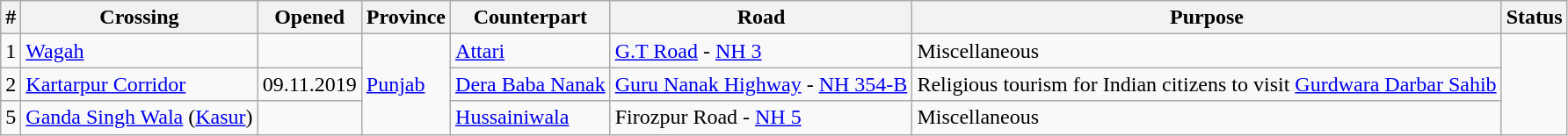<table class="wikitable sortable">
<tr>
<th>#</th>
<th>Crossing</th>
<th>Opened</th>
<th>Province</th>
<th>Counterpart</th>
<th>Road</th>
<th>Purpose</th>
<th>Status</th>
</tr>
<tr>
<td>1</td>
<td><a href='#'>Wagah</a></td>
<td></td>
<td rowspan="3"><a href='#'>Punjab</a></td>
<td><a href='#'>Attari</a></td>
<td><a href='#'>G.T Road</a> - <a href='#'>NH 3</a></td>
<td>Miscellaneous</td>
<td rowspan="6"></td>
</tr>
<tr>
<td>2</td>
<td><a href='#'>Kartarpur Corridor</a></td>
<td>09.11.2019</td>
<td><a href='#'>Dera Baba Nanak</a></td>
<td><a href='#'>Guru Nanak Highway</a> - <a href='#'>NH 354-B</a></td>
<td>Religious tourism for Indian citizens to visit <a href='#'>Gurdwara Darbar Sahib</a></td>
</tr>
<tr>
<td>5</td>
<td><a href='#'>Ganda Singh Wala</a> (<a href='#'>Kasur</a>)</td>
<td></td>
<td><a href='#'>Hussainiwala</a></td>
<td>Firozpur Road - <a href='#'>NH 5</a></td>
<td>Miscellaneous</td>
</tr>
</table>
